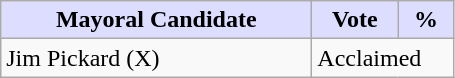<table class="wikitable">
<tr>
<th style="background:#ddf; width:200px;">Mayoral Candidate </th>
<th style="background:#ddf; width:50px;">Vote</th>
<th style="background:#ddf; width:30px;">%</th>
</tr>
<tr>
<td>Jim Pickard (X)</td>
<td colspan="2">Acclaimed</td>
</tr>
</table>
